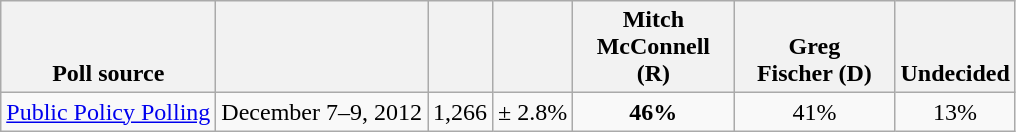<table class="wikitable" style="text-align:center">
<tr valign= bottom>
<th>Poll source</th>
<th></th>
<th></th>
<th></th>
<th style="width:100px;">Mitch<br>McConnell (R)</th>
<th style="width:100px;">Greg<br>Fischer (D)</th>
<th>Undecided</th>
</tr>
<tr>
<td align=left><a href='#'>Public Policy Polling</a></td>
<td>December 7–9, 2012</td>
<td>1,266</td>
<td>± 2.8%</td>
<td><strong>46%</strong></td>
<td>41%</td>
<td>13%</td>
</tr>
</table>
